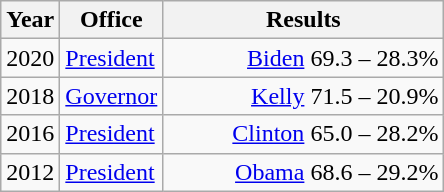<table class=wikitable>
<tr>
<th width="30">Year</th>
<th width="60">Office</th>
<th width="180">Results</th>
</tr>
<tr>
<td>2020</td>
<td><a href='#'>President</a></td>
<td align="right" ><a href='#'>Biden</a> 69.3 – 28.3%</td>
</tr>
<tr>
<td>2018</td>
<td><a href='#'>Governor</a></td>
<td align="right" ><a href='#'>Kelly</a> 71.5 – 20.9%</td>
</tr>
<tr>
<td>2016</td>
<td><a href='#'>President</a></td>
<td align="right" ><a href='#'>Clinton</a> 65.0 – 28.2%</td>
</tr>
<tr>
<td>2012</td>
<td><a href='#'>President</a></td>
<td align="right" ><a href='#'>Obama</a> 68.6 – 29.2%</td>
</tr>
</table>
